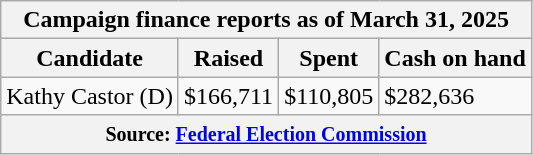<table class="wikitable sortable">
<tr>
<th colspan=4>Campaign finance reports as of March 31, 2025</th>
</tr>
<tr style="text-align:center;">
<th>Candidate</th>
<th>Raised</th>
<th>Spent</th>
<th>Cash on hand</th>
</tr>
<tr>
<td>Kathy Castor (D)</td>
<td>$166,711</td>
<td>$110,805</td>
<td>$282,636</td>
</tr>
<tr>
<th colspan="4"><small>Source: <a href='#'>Federal Election Commission</a></small></th>
</tr>
</table>
